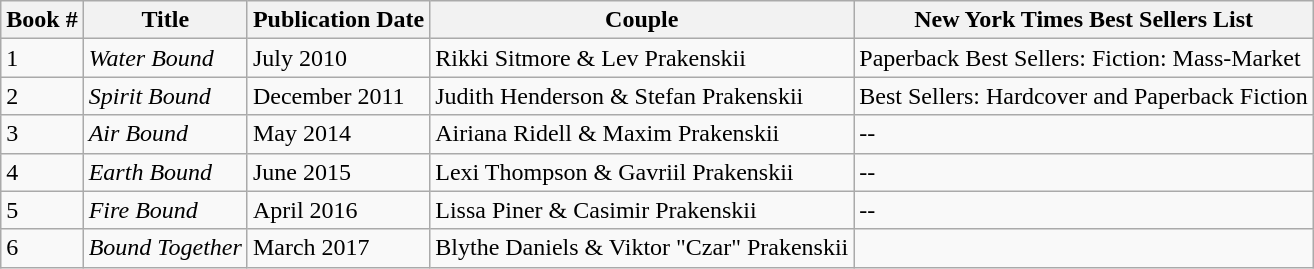<table class="wikitable sortable mw-collapsible">
<tr>
<th>Book #</th>
<th>Title</th>
<th>Publication Date</th>
<th>Couple</th>
<th>New York Times Best Sellers List</th>
</tr>
<tr>
<td>1</td>
<td><em>Water Bound</em></td>
<td>July 2010</td>
<td>Rikki Sitmore & Lev Prakenskii</td>
<td>Paperback Best Sellers: Fiction: Mass-Market</td>
</tr>
<tr>
<td>2</td>
<td><em>Spirit Bound</em></td>
<td>December 2011</td>
<td>Judith Henderson & Stefan Prakenskii</td>
<td>Best Sellers: Hardcover and Paperback Fiction</td>
</tr>
<tr>
<td>3</td>
<td><em>Air Bound</em></td>
<td>May 2014</td>
<td>Airiana Ridell & Maxim Prakenskii</td>
<td>--</td>
</tr>
<tr>
<td>4</td>
<td><em>Earth Bound</em></td>
<td>June 2015</td>
<td>Lexi Thompson & Gavriil Prakenskii</td>
<td>--</td>
</tr>
<tr>
<td>5</td>
<td><em>Fire Bound</em></td>
<td>April 2016</td>
<td>Lissa Piner & Casimir Prakenskii</td>
<td>--</td>
</tr>
<tr>
<td>6</td>
<td><em>Bound Together</em></td>
<td>March 2017</td>
<td>Blythe Daniels & Viktor "Czar" Prakenskii</td>
<td></td>
</tr>
</table>
